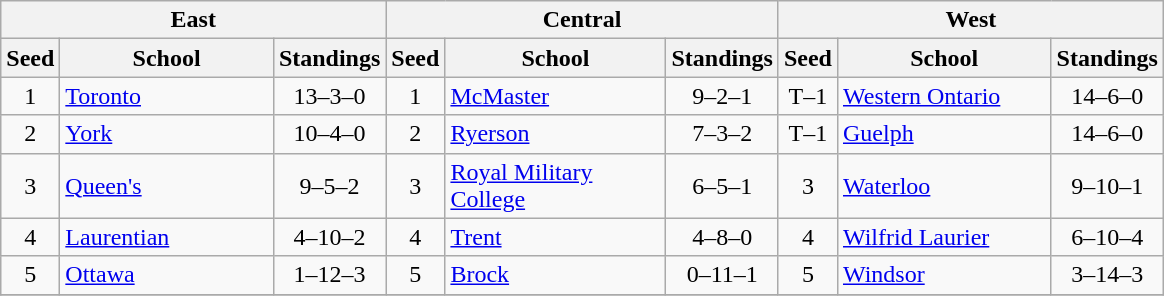<table class="wikitable">
<tr>
<th colspan=3>East</th>
<th colspan=3>Central</th>
<th colspan=3>West</th>
</tr>
<tr>
<th>Seed</th>
<th style="width:135px">School</th>
<th>Standings</th>
<th>Seed</th>
<th style="width:140px">School</th>
<th>Standings</th>
<th>Seed</th>
<th style="width:135px">School</th>
<th>Standings</th>
</tr>
<tr>
<td align=center>1</td>
<td><a href='#'>Toronto</a></td>
<td align=center>13–3–0</td>
<td align=center>1</td>
<td><a href='#'>McMaster</a></td>
<td align=center>9–2–1</td>
<td align=center>T–1</td>
<td><a href='#'>Western Ontario</a></td>
<td align=center>14–6–0</td>
</tr>
<tr>
<td align=center>2</td>
<td><a href='#'>York</a></td>
<td align=center>10–4–0</td>
<td align=center>2</td>
<td><a href='#'>Ryerson</a></td>
<td align=center>7–3–2</td>
<td align=center>T–1</td>
<td><a href='#'>Guelph</a></td>
<td align=center>14–6–0</td>
</tr>
<tr>
<td align=center>3</td>
<td><a href='#'>Queen's</a></td>
<td align=center>9–5–2</td>
<td align=center>3</td>
<td><a href='#'>Royal Military College</a></td>
<td align=center>6–5–1</td>
<td align=center>3</td>
<td><a href='#'>Waterloo</a></td>
<td align=center>9–10–1</td>
</tr>
<tr>
<td align=center>4</td>
<td><a href='#'>Laurentian</a></td>
<td align=center>4–10–2</td>
<td align=center>4</td>
<td><a href='#'>Trent</a></td>
<td align=center>4–8–0</td>
<td align=center>4</td>
<td><a href='#'>Wilfrid Laurier</a></td>
<td align=center>6–10–4</td>
</tr>
<tr>
<td align=center>5</td>
<td><a href='#'>Ottawa</a></td>
<td align=center>1–12–3</td>
<td align=center>5</td>
<td><a href='#'>Brock</a></td>
<td align=center>0–11–1</td>
<td align=center>5</td>
<td><a href='#'>Windsor</a></td>
<td align=center>3–14–3</td>
</tr>
<tr>
</tr>
</table>
